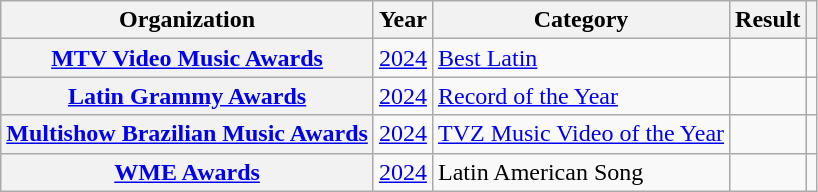<table class="wikitable sortable plainrowheaders" style="border:none; margin:0;">
<tr>
<th scope="col">Organization</th>
<th scope="col">Year</th>
<th scope="col">Category</th>
<th scope="col">Result</th>
<th scope="col" class="unsortable"></th>
</tr>
<tr>
<th scope="row"><a href='#'>MTV Video Music Awards</a></th>
<td><a href='#'>2024</a></td>
<td><a href='#'>Best Latin</a></td>
<td></td>
<td style="text-align:center"></td>
</tr>
<tr>
<th scope="row"><a href='#'>Latin Grammy Awards</a></th>
<td><a href='#'>2024</a></td>
<td><a href='#'>Record of the Year</a></td>
<td></td>
<td style="text-align:center"></td>
</tr>
<tr>
<th scope="row"><a href='#'>Multishow Brazilian Music Awards</a></th>
<td><a href='#'>2024</a></td>
<td><a href='#'>TVZ Music Video of the Year</a></td>
<td></td>
<td style="text-align:center"></td>
</tr>
<tr>
<th scope="row"><a href='#'>WME Awards</a></th>
<td><a href='#'>2024</a></td>
<td>Latin American Song</td>
<td></td>
<td></td>
</tr>
</table>
